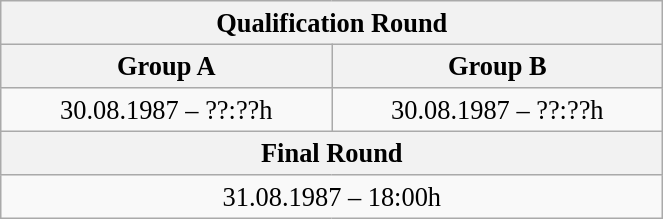<table class="wikitable" style=" text-align:center; font-size:110%;" width="35%">
<tr>
<th colspan="2">Qualification Round</th>
</tr>
<tr>
<th>Group A</th>
<th>Group B</th>
</tr>
<tr>
<td>30.08.1987 – ??:??h</td>
<td>30.08.1987 – ??:??h</td>
</tr>
<tr>
<th colspan="2">Final Round</th>
</tr>
<tr>
<td colspan="2">31.08.1987 – 18:00h</td>
</tr>
</table>
